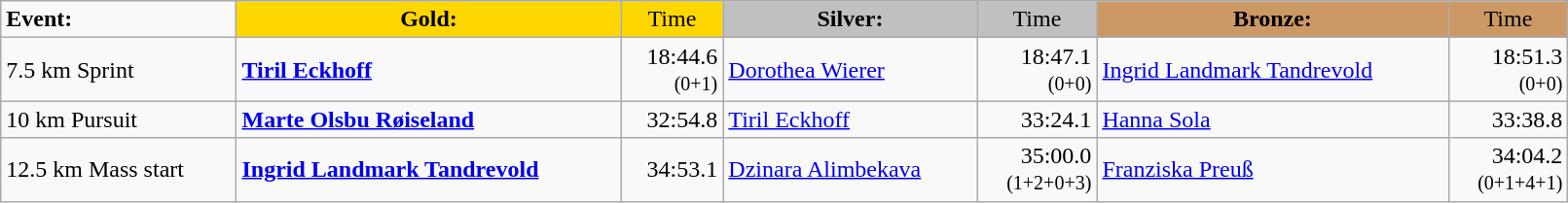<table class="wikitable" width=85%>
<tr>
<td><strong>Event:</strong></td>
<td style="text-align:center;background-color:gold;"><strong>Gold:</strong></td>
<td style="text-align:center;background-color:gold;">Time</td>
<td style="text-align:center;background-color:silver;"><strong>Silver:</strong></td>
<td style="text-align:center;background-color:silver;">Time</td>
<td style="text-align:center;background-color:#CC9966;"><strong>Bronze:</strong></td>
<td style="text-align:center;background-color:#CC9966;">Time</td>
</tr>
<tr>
<td>7.5 km Sprint<br></td>
<td><strong><a href='#'>Tiril Eckhoff</a></strong><br><small></small></td>
<td align="right">18:44.6<br><small>(0+1)</small></td>
<td><a href='#'>Dorothea Wierer</a><br><small></small></td>
<td align="right">18:47.1<br><small>(0+0)</small></td>
<td><a href='#'>Ingrid Landmark Tandrevold</a><br><small></small></td>
<td align="right">18:51.3<br><small>(0+0)</small></td>
</tr>
<tr>
<td>10 km Pursuit<br></td>
<td><strong><a href='#'>Marte Olsbu Røiseland</a></strong><br></td>
<td align="right">32:54.8 <br> </td>
<td><a href='#'>Tiril Eckhoff</a><br></td>
<td align="right">33:24.1 <br> </td>
<td><a href='#'>Hanna Sola</a><br></td>
<td align="right">33:38.8 <br> </td>
</tr>
<tr>
<td>12.5 km Mass start<br></td>
<td><strong><a href='#'>Ingrid Landmark Tandrevold</a></strong><br></td>
<td align="right">34:53.1<br> </td>
<td><a href='#'>Dzinara Alimbekava</a><br><small></small></td>
<td align=right>35:00.0<br><small>(1+2+0+3)</small></td>
<td><a href='#'>Franziska Preuß</a><br><small></small></td>
<td align=right>34:04.2<br><small>(0+1+4+1)</small></td>
</tr>
</table>
